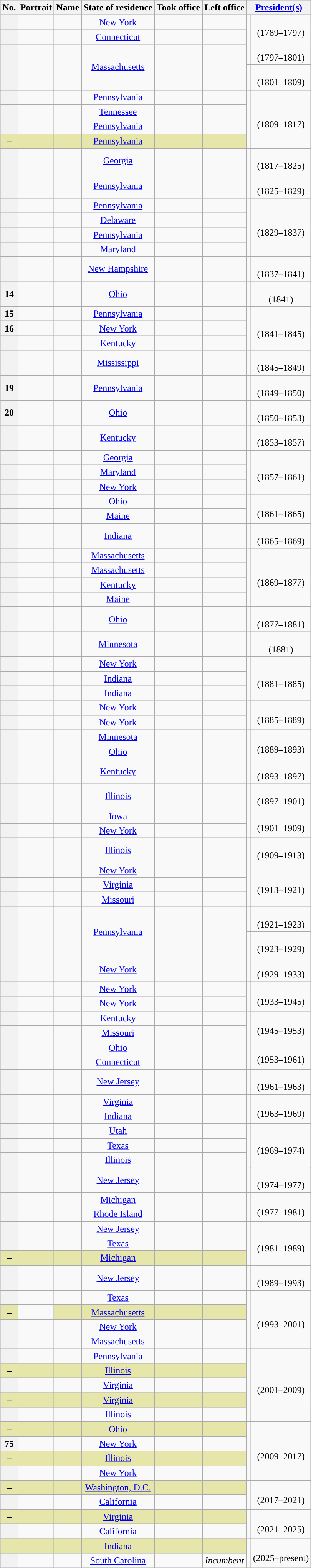<table class="wikitable sortable" style="clear:right; text-align:center">
<tr>
<th>No.</th>
<th class=unsortable>Portrait</th>
<th>Name</th>
<th>State of residence</th>
<th>Took office</th>
<th>Left office</th>
<th colspan=2><a href='#'>President(s)</a></th>
</tr>
<tr>
<th style="background: "></th>
<td></td>
<td></td>
<td><a href='#'>New York</a></td>
<td></td>
<td></td>
<td rowspan=2 style="background: "></td>
<td rowspan=2><br>(1789–1797)</td>
</tr>
<tr>
<th rowspan=2 style="background: "></th>
<td rowspan=2></td>
<td rowspan=2></td>
<td rowspan=2><a href='#'>Connecticut</a></td>
<td rowspan=2></td>
<td rowspan=2></td>
</tr>
<tr>
<td rowspan=2 style="background: "></td>
<td rowspan=2><br>(1797–1801)</td>
</tr>
<tr>
<th rowspan=2 style="background: "></th>
<td rowspan=2></td>
<td rowspan=2></td>
<td rowspan=2><a href='#'>Massachusetts</a></td>
<td rowspan=2></td>
<td rowspan=2></td>
</tr>
<tr>
<td rowspan=2 style="background: "></td>
<td><br>(1801–1809)</td>
</tr>
<tr>
<th rowspan=2 style="background: "></th>
<td rowspan=2></td>
<td rowspan=2></td>
<td rowspan=2><a href='#'>Pennsylvania</a></td>
<td rowspan=2></td>
<td rowspan=2></td>
<td rowspan=6><br>(1809–1817)</td>
</tr>
<tr>
<td rowspan=5 style="background: "></td>
</tr>
<tr>
<th style="background: "></th>
<td></td>
<td></td>
<td><a href='#'>Tennessee</a></td>
<td></td>
<td></td>
</tr>
<tr>
<th style="background: "></th>
<td></td>
<td></td>
<td><a href='#'>Pennsylvania</a></td>
<td></td>
<td></td>
</tr>
<tr>
<td style="background:#e6e6aa;">–</td>
<td style="background:#e6e6aa;"></td>
<td style="background:#e6e6aa;"><br></td>
<td style="background:#e6e6aa;"><a href='#'>Pennsylvania</a></td>
<td style="background:#e6e6aa;"></td>
<td style="background:#e6e6aa;"></td>
</tr>
<tr>
<th rowspan=2 style="background: "></th>
<td rowspan=2></td>
<td rowspan=2></td>
<td rowspan=2><a href='#'>Georgia</a></td>
<td rowspan=2></td>
<td rowspan=2></td>
</tr>
<tr>
<td style="background: "></td>
<td><br>(1817–1825)</td>
</tr>
<tr>
<th style="background: "></th>
<td></td>
<td></td>
<td><a href='#'>Pennsylvania</a></td>
<td></td>
<td></td>
<td style="background: "></td>
<td><br>(1825–1829)</td>
</tr>
<tr>
<th style="background: "></th>
<td></td>
<td></td>
<td><a href='#'>Pennsylvania</a></td>
<td></td>
<td></td>
<td rowspan=5 style="background: "></td>
<td rowspan=5><br>(1829–1837)</td>
</tr>
<tr>
<th style="background: "></th>
<td></td>
<td></td>
<td><a href='#'>Delaware</a></td>
<td></td>
<td></td>
</tr>
<tr>
<th style="background: "></th>
<td></td>
<td></td>
<td><a href='#'>Pennsylvania</a></td>
<td></td>
<td></td>
</tr>
<tr>
<th style="background: "></th>
<td></td>
<td></td>
<td><a href='#'>Maryland</a></td>
<td></td>
<td></td>
</tr>
<tr>
<th rowspan=2 style="background: "></th>
<td rowspan=2></td>
<td rowspan=2></td>
<td rowspan=2><a href='#'>New Hampshire</a></td>
<td rowspan=2></td>
<td rowspan=2></td>
</tr>
<tr>
<td style="background: "></td>
<td><br>(1837–1841)</td>
</tr>
<tr>
<th rowspan=2 style="background: ">14</th>
<td rowspan=2></td>
<td rowspan=2></td>
<td rowspan=2><a href='#'>Ohio</a></td>
<td rowspan=2></td>
<td rowspan=2></td>
<td style="background: "></td>
<td><br>(1841)</td>
</tr>
<tr>
<td rowspan=4 style="background: "></td>
<td rowspan=4><br>(1841–1845)</td>
</tr>
<tr>
<th style="background: ">15</th>
<td></td>
<td></td>
<td><a href='#'>Pennsylvania</a></td>
<td></td>
<td></td>
</tr>
<tr>
<th style="background: ">16</th>
<td></td>
<td></td>
<td><a href='#'>New York</a></td>
<td></td>
<td></td>
</tr>
<tr>
<th style="background: "></th>
<td></td>
<td></td>
<td><a href='#'>Kentucky</a></td>
<td></td>
<td></td>
</tr>
<tr>
<th style="background: "></th>
<td></td>
<td></td>
<td><a href='#'>Mississippi</a></td>
<td></td>
<td></td>
<td style="background: "></td>
<td><br>(1845–1849)</td>
</tr>
<tr>
<th style="background: ">19</th>
<td></td>
<td></td>
<td><a href='#'>Pennsylvania</a></td>
<td></td>
<td></td>
<td style="background: "></td>
<td><br>(1849–1850)</td>
</tr>
<tr>
<th style="background: ">20</th>
<td></td>
<td></td>
<td><a href='#'>Ohio</a></td>
<td></td>
<td></td>
<td style="background: "></td>
<td><br>(1850–1853)</td>
</tr>
<tr>
<th style="background: "></th>
<td></td>
<td></td>
<td><a href='#'>Kentucky</a></td>
<td></td>
<td></td>
<td style="background: "></td>
<td><br>(1853–1857)</td>
</tr>
<tr>
<th style="background: "></th>
<td></td>
<td></td>
<td><a href='#'>Georgia</a></td>
<td></td>
<td></td>
<td rowspan=3 style="background: "></td>
<td rowspan=3><br>(1857–1861)</td>
</tr>
<tr>
<th style="background: "></th>
<td></td>
<td></td>
<td><a href='#'>Maryland</a></td>
<td></td>
<td></td>
</tr>
<tr>
<th style="background: "></th>
<td></td>
<td></td>
<td><a href='#'>New York</a></td>
<td></td>
<td></td>
</tr>
<tr>
<th style="background: "></th>
<td></td>
<td></td>
<td><a href='#'>Ohio</a></td>
<td></td>
<td></td>
<td rowspan=3 style="background: "></td>
<td rowspan=3><br>(1861–1865)</td>
</tr>
<tr>
<th style="background: "></th>
<td></td>
<td></td>
<td><a href='#'>Maine</a></td>
<td></td>
<td></td>
</tr>
<tr>
<th rowspan=2 style="background: "></th>
<td rowspan=2></td>
<td rowspan=2></td>
<td rowspan=2><a href='#'>Indiana</a></td>
<td rowspan=2></td>
<td rowspan=2></td>
</tr>
<tr>
<td style="background: "></td>
<td><br>(1865–1869)</td>
</tr>
<tr>
<th style="background: "></th>
<td></td>
<td></td>
<td><a href='#'>Massachusetts</a></td>
<td></td>
<td></td>
<td rowspan=4 style="background: "></td>
<td rowspan=4><br>(1869–1877)</td>
</tr>
<tr>
<th style="background: "></th>
<td></td>
<td></td>
<td><a href='#'>Massachusetts</a></td>
<td></td>
<td></td>
</tr>
<tr>
<th style="background: "></th>
<td></td>
<td></td>
<td><a href='#'>Kentucky</a></td>
<td></td>
<td></td>
</tr>
<tr>
<th style="background: "></th>
<td></td>
<td></td>
<td><a href='#'>Maine</a></td>
<td></td>
<td></td>
</tr>
<tr>
<th style="background: "></th>
<td></td>
<td></td>
<td><a href='#'>Ohio</a></td>
<td></td>
<td></td>
<td style="background: "></td>
<td><br>(1877–1881)</td>
</tr>
<tr>
<th rowspan=2 style="background: "></th>
<td rowspan=2></td>
<td rowspan=2></td>
<td rowspan=2><a href='#'>Minnesota</a></td>
<td rowspan=2></td>
<td rowspan=2></td>
<td style="background: "></td>
<td><br>(1881)</td>
</tr>
<tr>
<td rowspan=4 style="background: "></td>
<td rowspan=4><br>(1881–1885)</td>
</tr>
<tr>
<th style="background: "></th>
<td></td>
<td></td>
<td><a href='#'>New York</a></td>
<td></td>
<td></td>
</tr>
<tr>
<th style="background: "></th>
<td></td>
<td></td>
<td><a href='#'>Indiana</a></td>
<td></td>
<td></td>
</tr>
<tr>
<th style="background: "></th>
<td></td>
<td></td>
<td><a href='#'>Indiana</a></td>
<td></td>
<td></td>
</tr>
<tr>
<th style="background: "></th>
<td></td>
<td></td>
<td><a href='#'>New York</a></td>
<td></td>
<td></td>
<td rowspan=2 style="background: "></td>
<td rowspan=2><br>(1885–1889)</td>
</tr>
<tr>
<th style="background: "></th>
<td></td>
<td></td>
<td><a href='#'>New York</a></td>
<td></td>
<td></td>
</tr>
<tr>
<th style="background: "></th>
<td></td>
<td></td>
<td><a href='#'>Minnesota</a></td>
<td></td>
<td></td>
<td rowspan=2 style="background: "></td>
<td rowspan=2><br>(1889–1893)</td>
</tr>
<tr>
<th style="background: "></th>
<td></td>
<td></td>
<td><a href='#'>Ohio</a></td>
<td></td>
<td></td>
</tr>
<tr>
<th style="background: "></th>
<td></td>
<td></td>
<td><a href='#'>Kentucky</a></td>
<td></td>
<td></td>
<td style="background: "></td>
<td><br>(1893–1897)</td>
</tr>
<tr>
<th rowspan=2 style="background: "></th>
<td rowspan=2></td>
<td rowspan=2></td>
<td rowspan=2><a href='#'>Illinois</a></td>
<td rowspan=2></td>
<td rowspan=2></td>
<td style="background: "></td>
<td><br>(1897–1901)</td>
</tr>
<tr>
<td rowspan=3 style="background: "></td>
<td rowspan=3><br>(1901–1909)</td>
</tr>
<tr>
<th style="background: "></th>
<td></td>
<td></td>
<td><a href='#'>Iowa</a></td>
<td></td>
<td></td>
</tr>
<tr>
<th style="background: "></th>
<td></td>
<td></td>
<td><a href='#'>New York</a></td>
<td></td>
<td></td>
</tr>
<tr>
<th style="background: "></th>
<td></td>
<td></td>
<td><a href='#'>Illinois</a></td>
<td></td>
<td></td>
<td style="background: "></td>
<td><br>(1909–1913)</td>
</tr>
<tr>
<th style="background: "></th>
<td></td>
<td nowrap=""></td>
<td><a href='#'>New York</a></td>
<td></td>
<td></td>
<td rowspan=3 style="background: "></td>
<td rowspan=3><br>(1913–1921)</td>
</tr>
<tr>
<th style="background: "></th>
<td></td>
<td></td>
<td><a href='#'>Virginia</a></td>
<td></td>
<td></td>
</tr>
<tr>
<th style="background: "></th>
<td></td>
<td></td>
<td><a href='#'>Missouri</a></td>
<td></td>
<td></td>
</tr>
<tr>
<th rowspan=3 style="background: "></th>
<td rowspan=3></td>
<td rowspan=3></td>
<td rowspan=3><a href='#'>Pennsylvania</a></td>
<td rowspan=3></td>
<td rowspan=3></td>
<td style="background: "></td>
<td><br>(1921–1923)</td>
</tr>
<tr>
<td style="background: "></td>
<td><br>(1923–1929)</td>
</tr>
<tr>
<td rowspan=2 style="background: "></td>
<td rowspan=2><br>(1929–1933)</td>
</tr>
<tr>
<th style="background: "></th>
<td></td>
<td></td>
<td><a href='#'>New York</a></td>
<td></td>
<td></td>
</tr>
<tr>
<th style="background: "></th>
<td></td>
<td></td>
<td><a href='#'>New York</a></td>
<td></td>
<td></td>
<td rowspan=2 style="background: "></td>
<td rowspan=2><br>(1933–1945)</td>
</tr>
<tr>
<th style="background: "></th>
<td></td>
<td></td>
<td><a href='#'>New York</a></td>
<td></td>
<td></td>
</tr>
<tr>
<th style="background: "></th>
<td></td>
<td></td>
<td><a href='#'>Kentucky</a></td>
<td></td>
<td></td>
<td rowspan=2 style="background: "></td>
<td rowspan=2><br>(1945–1953)</td>
</tr>
<tr>
<th style="background: "></th>
<td></td>
<td></td>
<td><a href='#'>Missouri</a></td>
<td></td>
<td></td>
</tr>
<tr>
<th style="background: "></th>
<td></td>
<td></td>
<td><a href='#'>Ohio</a></td>
<td></td>
<td></td>
<td rowspan=2 style="background: "></td>
<td rowspan=2><br>(1953–1961)</td>
</tr>
<tr>
<th style="background: "></th>
<td></td>
<td></td>
<td><a href='#'>Connecticut</a></td>
<td></td>
<td></td>
</tr>
<tr>
<th rowspan=2 style="background: "></th>
<td rowspan=2></td>
<td rowspan=2></td>
<td rowspan=2><a href='#'>New Jersey</a></td>
<td rowspan=2></td>
<td rowspan=2></td>
<td style="background: "></td>
<td><br>(1961–1963)</td>
</tr>
<tr>
<td rowspan=3 style="background: "></td>
<td rowspan=3><br>(1963–1969)</td>
</tr>
<tr>
<th style="background: "></th>
<td></td>
<td></td>
<td><a href='#'>Virginia</a></td>
<td></td>
<td></td>
</tr>
<tr>
<th style="background: "></th>
<td></td>
<td></td>
<td><a href='#'>Indiana</a></td>
<td></td>
<td></td>
</tr>
<tr>
<th style="background: "></th>
<td></td>
<td></td>
<td><a href='#'>Utah</a></td>
<td></td>
<td></td>
<td rowspan=4 style="background: "></td>
<td rowspan=4><br>(1969–1974)</td>
</tr>
<tr>
<th style="background: "></th>
<td></td>
<td></td>
<td><a href='#'>Texas</a></td>
<td></td>
<td></td>
</tr>
<tr>
<th style="background: "></th>
<td></td>
<td></td>
<td><a href='#'>Illinois</a></td>
<td></td>
<td></td>
</tr>
<tr>
<th rowspan=2 style="background: "></th>
<td rowspan=2></td>
<td rowspan=2></td>
<td rowspan=2><a href='#'>New Jersey</a></td>
<td rowspan=2></td>
<td rowspan=2></td>
</tr>
<tr>
<td style="background: "></td>
<td><br>(1974–1977)</td>
</tr>
<tr>
<th style="background: "></th>
<td></td>
<td></td>
<td><a href='#'>Michigan</a></td>
<td></td>
<td></td>
<td rowspan=2 style="background: "></td>
<td rowspan=2><br>(1977–1981)</td>
</tr>
<tr>
<th style="background: "></th>
<td></td>
<td></td>
<td><a href='#'>Rhode Island</a></td>
<td></td>
<td></td>
</tr>
<tr>
<th style="background: "></th>
<td></td>
<td></td>
<td><a href='#'>New Jersey</a></td>
<td></td>
<td></td>
<td rowspan=4 style="background: "></td>
<td rowspan=4><br>(1981–1989)</td>
</tr>
<tr>
<th style="background: "></th>
<td></td>
<td></td>
<td><a href='#'>Texas</a></td>
<td></td>
<td></td>
</tr>
<tr>
<td style="background:#e6e6aa;">–</td>
<td style="background:#e6e6aa;"></td>
<td style="background:#e6e6aa;"><br></td>
<td style="background:#e6e6aa;"><a href='#'>Michigan</a></td>
<td style="background:#e6e6aa;"></td>
<td style="background:#e6e6aa;"></td>
</tr>
<tr>
<th rowspan=2 style="background: "></th>
<td rowspan=2></td>
<td rowspan=2></td>
<td rowspan=2><a href='#'>New Jersey</a></td>
<td rowspan=2></td>
<td rowspan=2></td>
</tr>
<tr>
<td style="background: "></td>
<td><br>(1989–1993)</td>
</tr>
<tr>
<th style="background: "></th>
<td></td>
<td></td>
<td><a href='#'>Texas</a></td>
<td></td>
<td></td>
<td rowspan=4 style="background: "></td>
<td rowspan=4><br>(1993–2001)</td>
</tr>
<tr>
<td style="background:#e6e6aa;">–</td>
<td></td>
<td style="background:#e6e6aa;"><br></td>
<td style="background:#e6e6aa;"><a href='#'>Massachusetts</a></td>
<td style="background:#e6e6aa;"></td>
<td style="background:#e6e6aa;"></td>
</tr>
<tr>
<th style="background: "></th>
<td></td>
<td></td>
<td><a href='#'>New York</a></td>
<td></td>
<td></td>
</tr>
<tr>
<th style="background: "></th>
<td></td>
<td></td>
<td><a href='#'>Massachusetts</a></td>
<td></td>
<td></td>
</tr>
<tr>
<th style="background: "></th>
<td></td>
<td></td>
<td><a href='#'>Pennsylvania</a></td>
<td></td>
<td></td>
<td rowspan=5 style="background: "></td>
<td rowspan=5><br>(2001–2009)</td>
</tr>
<tr>
<td style="background:#e6e6aa;">–</td>
<td style="background:#e6e6aa;"></td>
<td style="background:#e6e6aa;"><br></td>
<td style="background:#e6e6aa;"><a href='#'>Illinois</a></td>
<td style="background:#e6e6aa;"></td>
<td style="background:#e6e6aa;"></td>
</tr>
<tr>
<th style="background: "></th>
<td></td>
<td></td>
<td><a href='#'>Virginia</a></td>
<td></td>
<td></td>
</tr>
<tr>
<td style="background:#e6e6aa;">–</td>
<td style="background:#e6e6aa;"></td>
<td style="background:#e6e6aa;"><br></td>
<td style="background:#e6e6aa;"><a href='#'>Virginia</a></td>
<td style="background:#e6e6aa;"></td>
<td style="background:#e6e6aa;"></td>
</tr>
<tr>
<th style="background: "></th>
<td></td>
<td></td>
<td><a href='#'>Illinois</a></td>
<td></td>
<td></td>
</tr>
<tr>
<td style="background:#e6e6aa;">–</td>
<td style="background:#e6e6aa;"></td>
<td style="background:#e6e6aa;"><br></td>
<td style="background:#e6e6aa;"><a href='#'>Ohio</a></td>
<td style="background:#e6e6aa;"></td>
<td style="background:#e6e6aa;"></td>
<td rowspan=4 style="background: "></td>
<td rowspan=4><br>(2009–2017)</td>
</tr>
<tr>
<th style="background: ">75</th>
<td></td>
<td></td>
<td><a href='#'>New York</a></td>
<td></td>
<td></td>
</tr>
<tr>
<td style="background:#e6e6aa;">–</td>
<td style="background:#e6e6aa;"></td>
<td style="background:#e6e6aa;"><br></td>
<td style="background:#e6e6aa;"><a href='#'>Illinois</a></td>
<td style="background:#e6e6aa;"></td>
<td style="background:#e6e6aa;"></td>
</tr>
<tr>
<th style="background: "></th>
<td></td>
<td></td>
<td><a href='#'>New York</a></td>
<td></td>
<td></td>
</tr>
<tr>
<td style="background:#e6e6aa;">–</td>
<td style="background:#e6e6aa;"></td>
<td style="background:#e6e6aa;"><br></td>
<td style="background:#e6e6aa;"><a href='#'>Washington, D.C.</a></td>
<td style="background:#e6e6aa;"></td>
<td style="background:#e6e6aa;"></td>
<td rowspan=2 style="background: "></td>
<td rowspan=2><br>(2017–2021)</td>
</tr>
<tr>
<th style="background: "></th>
<td></td>
<td></td>
<td><a href='#'>California</a></td>
<td></td>
<td></td>
</tr>
<tr>
<td style="background:#e6e6aa;">–</td>
<td style="background:#e6e6aa;"></td>
<td style="background:#e6e6aa;"><br></td>
<td style="background:#e6e6aa;"><a href='#'>Virginia</a></td>
<td style="background:#e6e6aa;"></td>
<td style="background:#e6e6aa;"></td>
<td rowspan=2 style="background: "></td>
<td rowspan=2><br>(2021–2025)</td>
</tr>
<tr>
<th style="background: "></th>
<td></td>
<td></td>
<td><a href='#'>California</a></td>
<td></td>
<td></td>
</tr>
<tr>
<td style="background:#e6e6aa;">–</td>
<td style="background:#e6e6aa;"></td>
<td style="background:#e6e6aa;"><br></td>
<td style="background:#e6e6aa;"><a href='#'>Indiana</a></td>
<td style="background:#e6e6aa;"></td>
<td style="background:#e6e6aa;"></td>
<td rowspan=2 style="background: "></td>
<td rowspan=2><br>(2025–present)</td>
</tr>
<tr>
<th style="background: "></th>
<td></td>
<td></td>
<td><a href='#'>South Carolina</a></td>
<td></td>
<td><em>Incumbent</em></td>
</tr>
</table>
